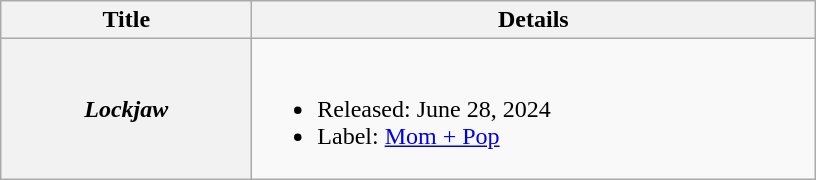<table class="wikitable plainrowheaders">
<tr>
<th scope="col" style="width:10em;">Title</th>
<th scope="col" style="width:23em;">Details</th>
</tr>
<tr>
<th scope="row"><em>Lockjaw</em></th>
<td><br><ul><li>Released: June 28, 2024</li><li>Label: <a href='#'>Mom + Pop</a></li></ul></td>
</tr>
</table>
